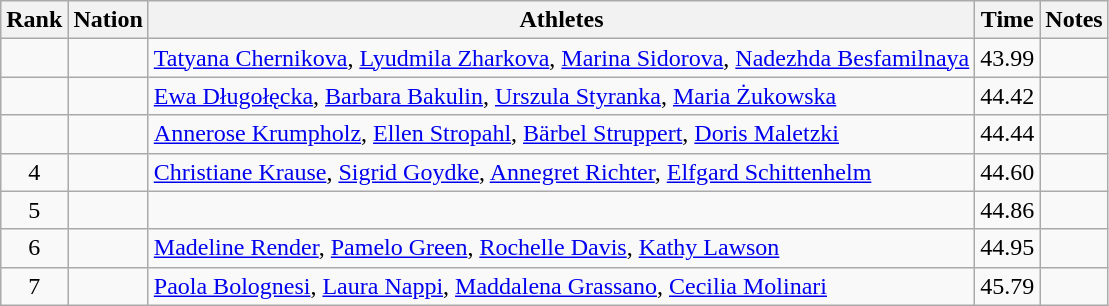<table class="wikitable sortable" style="text-align:center">
<tr>
<th>Rank</th>
<th>Nation</th>
<th>Athletes</th>
<th>Time</th>
<th>Notes</th>
</tr>
<tr>
<td></td>
<td align=left></td>
<td align=left><a href='#'>Tatyana Chernikova</a>, <a href='#'>Lyudmila Zharkova</a>, <a href='#'>Marina Sidorova</a>, <a href='#'>Nadezhda Besfamilnaya</a></td>
<td>43.99</td>
<td></td>
</tr>
<tr>
<td></td>
<td align=left></td>
<td align=left><a href='#'>Ewa Długołęcka</a>, <a href='#'>Barbara Bakulin</a>, <a href='#'>Urszula Styranka</a>, <a href='#'>Maria Żukowska</a></td>
<td>44.42</td>
<td></td>
</tr>
<tr>
<td></td>
<td align=left></td>
<td align=left><a href='#'>Annerose Krumpholz</a>, <a href='#'>Ellen Stropahl</a>, <a href='#'>Bärbel Struppert</a>, <a href='#'>Doris Maletzki</a></td>
<td>44.44</td>
<td></td>
</tr>
<tr>
<td>4</td>
<td align=left></td>
<td align=left><a href='#'>Christiane Krause</a>, <a href='#'>Sigrid Goydke</a>, <a href='#'>Annegret Richter</a>, <a href='#'>Elfgard Schittenhelm</a></td>
<td>44.60</td>
<td></td>
</tr>
<tr>
<td>5</td>
<td align=left></td>
<td align=left></td>
<td>44.86</td>
<td></td>
</tr>
<tr>
<td>6</td>
<td align=left></td>
<td align=left><a href='#'>Madeline Render</a>, <a href='#'>Pamelo Green</a>, <a href='#'>Rochelle Davis</a>, <a href='#'>Kathy Lawson</a></td>
<td>44.95</td>
<td></td>
</tr>
<tr>
<td>7</td>
<td align=left></td>
<td align=left><a href='#'>Paola Bolognesi</a>, <a href='#'>Laura Nappi</a>, <a href='#'>Maddalena Grassano</a>, <a href='#'>Cecilia Molinari</a></td>
<td>45.79</td>
<td></td>
</tr>
</table>
